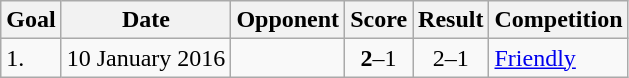<table class="wikitable plainrowheaders sortable">
<tr>
<th>Goal</th>
<th>Date</th>
<th>Opponent</th>
<th>Score</th>
<th>Result</th>
<th>Competition</th>
</tr>
<tr>
<td>1.</td>
<td>10 January 2016</td>
<td></td>
<td align=center><strong>2</strong>–1</td>
<td align=center>2–1</td>
<td><a href='#'>Friendly</a></td>
</tr>
</table>
